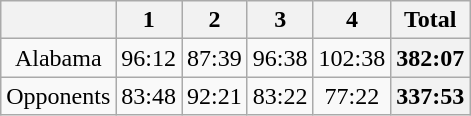<table class=wikitable style="text-align:center;">
<tr>
<th></th>
<th>1</th>
<th>2</th>
<th>3</th>
<th>4</th>
<th>Total</th>
</tr>
<tr>
<td>Alabama</td>
<td>96:12</td>
<td>87:39</td>
<td>96:38</td>
<td>102:38</td>
<th>382:07</th>
</tr>
<tr>
<td>Opponents</td>
<td>83:48</td>
<td>92:21</td>
<td>83:22</td>
<td>77:22</td>
<th>337:53</th>
</tr>
</table>
